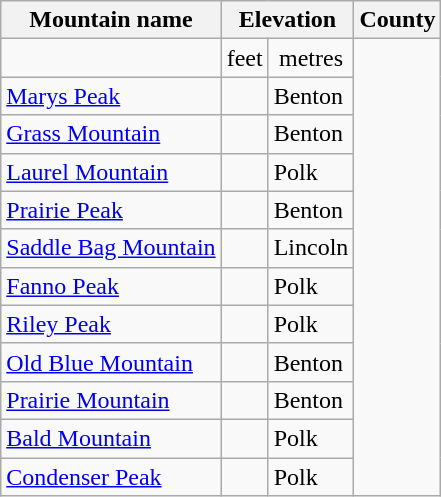<table class="wikitable">
<tr>
<th>Mountain name</th>
<th colspan="2">Elevation</th>
<th>County</th>
</tr>
<tr align="center">
<td></td>
<td>feet</td>
<td>metres</td>
</tr>
<tr>
<td><a href='#'>Marys Peak</a></td>
<td></td>
<td>Benton</td>
</tr>
<tr>
<td><a href='#'>Grass Mountain</a></td>
<td></td>
<td>Benton</td>
</tr>
<tr>
<td><a href='#'>Laurel Mountain</a></td>
<td></td>
<td>Polk</td>
</tr>
<tr>
<td><a href='#'>Prairie Peak</a></td>
<td></td>
<td>Benton</td>
</tr>
<tr>
<td><a href='#'>Saddle Bag Mountain</a></td>
<td></td>
<td>Lincoln</td>
</tr>
<tr>
<td><a href='#'>Fanno Peak</a></td>
<td></td>
<td>Polk</td>
</tr>
<tr>
<td><a href='#'>Riley Peak</a></td>
<td></td>
<td>Polk</td>
</tr>
<tr>
<td><a href='#'>Old Blue Mountain</a></td>
<td></td>
<td>Benton</td>
</tr>
<tr>
<td><a href='#'>Prairie Mountain</a></td>
<td></td>
<td>Benton</td>
</tr>
<tr>
<td><a href='#'>Bald Mountain</a></td>
<td></td>
<td>Polk</td>
</tr>
<tr>
<td><a href='#'>Condenser Peak</a></td>
<td></td>
<td>Polk</td>
</tr>
</table>
